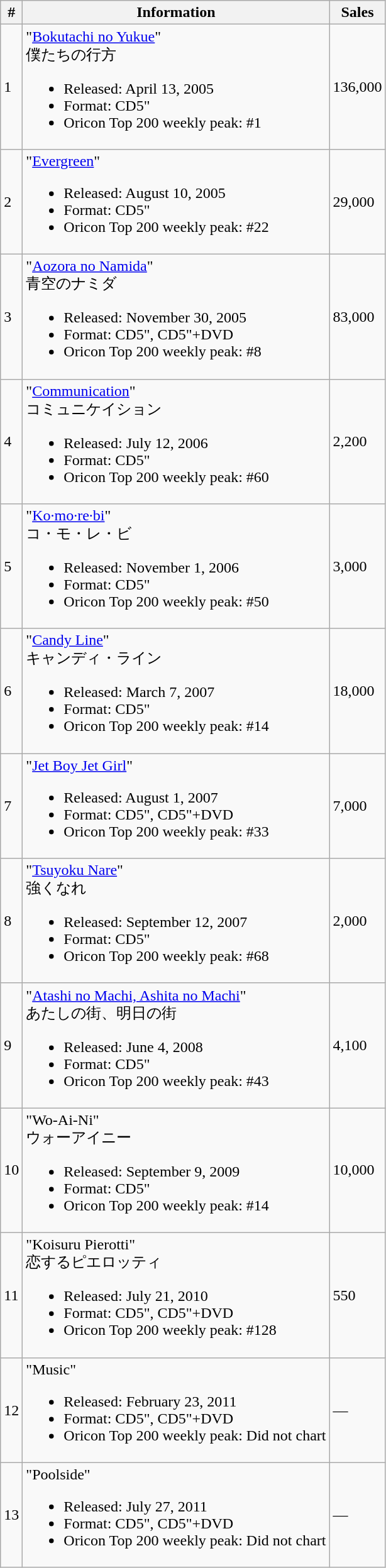<table class="wikitable">
<tr>
<th scope="col">#</th>
<th scope="col">Information</th>
<th scope="col">Sales</th>
</tr>
<tr>
<td>1</td>
<td align="left">"<a href='#'>Bokutachi no Yukue</a>"<br>僕たちの行方<br><ul><li>Released: April 13, 2005</li><li>Format: CD5"</li><li>Oricon Top 200 weekly peak: #1</li></ul></td>
<td align="left">136,000</td>
</tr>
<tr>
<td>2</td>
<td align="left">"<a href='#'>Evergreen</a>"<br><ul><li>Released: August 10, 2005</li><li>Format: CD5"</li><li>Oricon Top 200 weekly peak: #22</li></ul></td>
<td align="left">29,000</td>
</tr>
<tr>
<td>3</td>
<td align="left">"<a href='#'>Aozora no Namida</a>"<br>青空のナミダ<br><ul><li>Released: November 30, 2005</li><li>Format: CD5", CD5"+DVD</li><li>Oricon Top 200 weekly peak: #8</li></ul></td>
<td align="left">83,000</td>
</tr>
<tr>
<td>4</td>
<td align="left">"<a href='#'>Communication</a>"<br>コミュニケイション<br><ul><li>Released: July 12, 2006</li><li>Format: CD5"</li><li>Oricon Top 200 weekly peak: #60</li></ul></td>
<td align="left">2,200</td>
</tr>
<tr>
<td>5</td>
<td align="left">"<a href='#'>Ko·mo·re·bi</a>"<br>コ・モ・レ・ビ<br><ul><li>Released: November 1, 2006</li><li>Format: CD5"</li><li>Oricon Top 200 weekly peak: #50</li></ul></td>
<td align="left">3,000</td>
</tr>
<tr>
<td>6</td>
<td align="left">"<a href='#'>Candy Line</a>"<br>キャンディ・ライン<br><ul><li>Released: March 7, 2007</li><li>Format: CD5"</li><li>Oricon Top 200 weekly peak: #14</li></ul></td>
<td align="left">18,000</td>
</tr>
<tr>
<td>7</td>
<td align="left">"<a href='#'>Jet Boy Jet Girl</a>"<br><ul><li>Released: August 1, 2007</li><li>Format: CD5", CD5"+DVD</li><li>Oricon Top 200 weekly peak: #33</li></ul></td>
<td align="left">7,000</td>
</tr>
<tr>
<td>8</td>
<td align="left">"<a href='#'>Tsuyoku Nare</a>"<br>強くなれ<br><ul><li>Released: September 12, 2007</li><li>Format: CD5"</li><li>Oricon Top 200 weekly peak: #68</li></ul></td>
<td align="left">2,000</td>
</tr>
<tr>
<td>9</td>
<td align="left">"<a href='#'>Atashi no Machi, Ashita no Machi</a>"<br>あたしの街、明日の街<br><ul><li>Released: June 4, 2008</li><li>Format: CD5"</li><li>Oricon Top 200 weekly peak: #43</li></ul></td>
<td align="left">4,100</td>
</tr>
<tr>
<td>10</td>
<td align="left">"Wo-Ai-Ni"<br>ウォーアイニー<br><ul><li>Released: September 9, 2009</li><li>Format: CD5"</li><li>Oricon Top 200 weekly peak: #14</li></ul></td>
<td align="left">10,000</td>
</tr>
<tr>
<td>11</td>
<td align="left">"Koisuru Pierotti"<br>恋するピエロッティ<br><ul><li>Released: July 21, 2010</li><li>Format: CD5", CD5"+DVD</li><li>Oricon Top 200 weekly peak: #128</li></ul></td>
<td align="left">550</td>
</tr>
<tr>
<td>12</td>
<td align="left">"Music"<br><ul><li>Released: February 23, 2011</li><li>Format: CD5", CD5"+DVD</li><li>Oricon Top 200 weekly peak: Did not chart</li></ul></td>
<td align="left">—</td>
</tr>
<tr>
<td>13</td>
<td align="left">"Poolside"<br><ul><li>Released: July 27, 2011</li><li>Format: CD5", CD5"+DVD</li><li>Oricon Top 200 weekly peak: Did not chart</li></ul></td>
<td align="left">—</td>
</tr>
</table>
